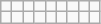<table class="wikitable">
<tr>
<td></td>
<td></td>
<td></td>
<td></td>
<td></td>
<td></td>
<td></td>
<td></td>
<td></td>
</tr>
<tr>
<td></td>
<td></td>
<td></td>
<td></td>
<td></td>
<td></td>
<td></td>
<td></td>
<td></td>
</tr>
</table>
